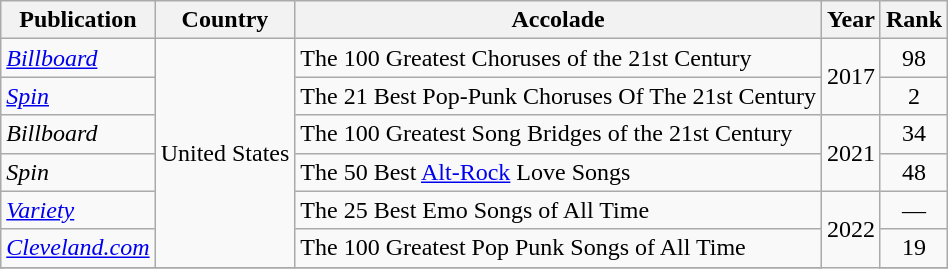<table class="wikitable">
<tr>
<th>Publication</th>
<th>Country</th>
<th>Accolade</th>
<th>Year</th>
<th>Rank</th>
</tr>
<tr>
<td><em><a href='#'>Billboard</a></em></td>
<td rowspan="6">United States</td>
<td>The 100 Greatest Choruses of the 21st Century</td>
<td rowspan="2">2017</td>
<td style="text-align:center;">98</td>
</tr>
<tr>
<td><em><a href='#'>Spin</a></em></td>
<td>The 21 Best Pop-Punk Choruses Of The 21st Century</td>
<td style="text-align:center;">2</td>
</tr>
<tr>
<td><em>Billboard</em></td>
<td>The 100 Greatest Song Bridges of the 21st Century</td>
<td rowspan="2">2021</td>
<td style="text-align:center;">34</td>
</tr>
<tr>
<td><em>Spin</em></td>
<td>The 50 Best <a href='#'>Alt-Rock</a> Love Songs</td>
<td style="text-align:center;">48</td>
</tr>
<tr>
<td><em><a href='#'>Variety</a></em></td>
<td>The 25 Best Emo Songs of All Time</td>
<td rowspan="3">2022</td>
<td style="text-align:center;">—</td>
</tr>
<tr>
<td><em><a href='#'>Cleveland.com</a></em></td>
<td>The 100 Greatest Pop Punk Songs of All Time</td>
<td style="text-align:center;">19</td>
</tr>
<tr>
</tr>
</table>
